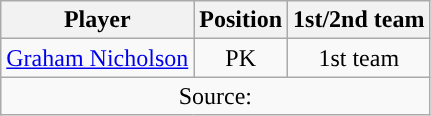<table class="wikitable" style="text-align: center">
<tr>
<th>Player</th>
<th>Position</th>
<th>1st/2nd team</th>
</tr>
<tr>
<td><a href='#'>Graham Nicholson</a></td>
<td>PK</td>
<td>1st team</td>
</tr>
<tr>
<td colspan="3">Source:</td>
</tr>
</table>
